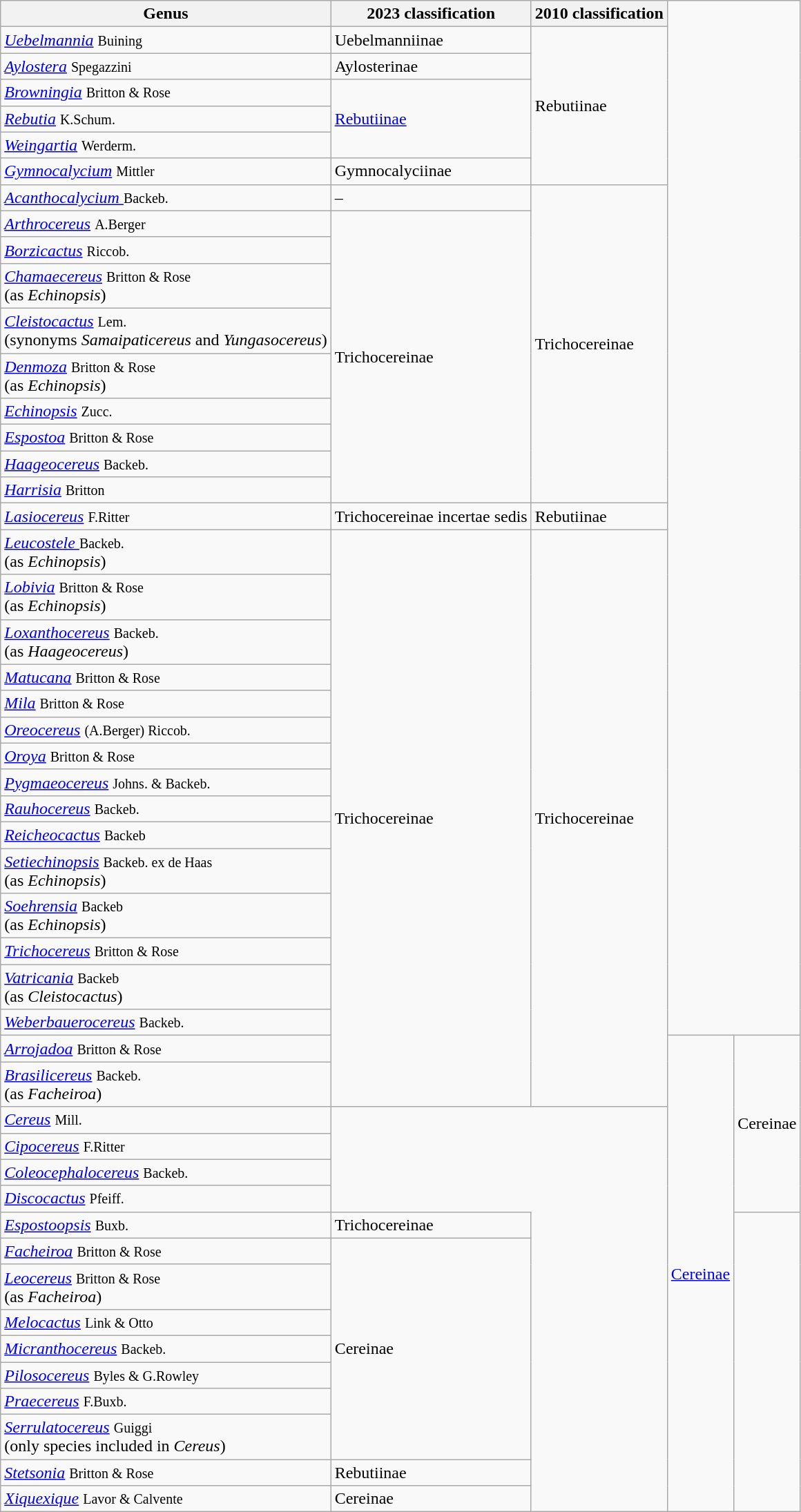<table class="wikitable">
<tr>
<th>Genus</th>
<th>2023 classification</th>
<th>2010 classification</th>
</tr>
<tr>
<td><em><a href='#'>Uebelmannia</a></em> <small>Buining</small></td>
<td>Uebelmanniinae</td>
<td rowspan=6>Rebutiinae</td>
</tr>
<tr>
<td><em><a href='#'>Aylostera</a></em> <small>Spegazzini</small></td>
<td>Aylosterinae</td>
</tr>
<tr>
<td><em><a href='#'>Browningia</a></em> <small>Britton & Rose</small></td>
<td rowspan=3><a href='#'>Rebutiinae</a></td>
</tr>
<tr>
<td><em><a href='#'>Rebutia</a></em> <small>K.Schum.</small></td>
</tr>
<tr>
<td><em><a href='#'>Weingartia</a></em> <small>Werderm.</small></td>
</tr>
<tr>
<td><em><a href='#'>Gymnocalycium</a></em> <small>Mittler</small></td>
<td>Gymnocalyciinae</td>
</tr>
<tr>
<td><em><a href='#'>Acanthocalycium </a></em> <small>Backeb.</small></td>
<td>–</td>
<td rowspan=10>Trichocereinae</td>
</tr>
<tr>
<td><em><a href='#'>Arthrocereus</a></em> <small>A.Berger</small></td>
<td rowspan=9>Trichocereinae</td>
</tr>
<tr>
<td><em><a href='#'>Borzicactus</a></em> <small>Riccob.</small></td>
</tr>
<tr>
<td><em><a href='#'>Chamaecereus</a></em> <small>Britton & Rose</small><br>(as <em>Echinopsis</em>)</td>
</tr>
<tr>
<td><em><a href='#'>Cleistocactus</a></em> <small>Lem.</small><br>(synonyms <em>Samaipaticereus</em> and <em>Yungasocereus</em>)</td>
</tr>
<tr>
<td><em><a href='#'>Denmoza</a></em> <small>Britton & Rose</small><br>(as <em>Echinopsis</em>)</td>
</tr>
<tr>
<td><em><a href='#'>Echinopsis</a></em> <small>Zucc.</small></td>
</tr>
<tr>
<td><em><a href='#'>Espostoa</a></em> <small>Britton & Rose</small></td>
</tr>
<tr>
<td><em><a href='#'>Haageocereus</a></em> <small>Backeb.</small></td>
</tr>
<tr>
<td><em><a href='#'>Harrisia</a></em> <small>Britton</small></td>
</tr>
<tr>
<td><em><a href='#'>Lasiocereus</a></em> <small>F.Ritter</small></td>
<td>Trichocereinae incertae sedis</td>
<td>Rebutiinae</td>
</tr>
<tr>
<td><em><a href='#'>Leucostele </a></em> <small>Backeb.</small><br>(as <em>Echinopsis</em>)</td>
<td rowspan=17>Trichocereinae</td>
<td rowspan=17>Trichocereinae</td>
</tr>
<tr>
<td><em><a href='#'>Lobivia</a></em> <small>Britton & Rose</small><br>(as <em>Echinopsis</em>)</td>
</tr>
<tr>
<td><em><a href='#'>Loxanthocereus</a></em> <small>Backeb.</small><br>(as <em>Haageocereus</em>)</td>
</tr>
<tr>
<td><em><a href='#'>Matucana</a></em> <small>Britton & Rose</small></td>
</tr>
<tr>
<td><em><a href='#'>Mila</a></em> <small>Britton & Rose</small></td>
</tr>
<tr>
<td><em><a href='#'>Oreocereus</a></em> <small>(A.Berger) Riccob.</small></td>
</tr>
<tr>
<td><em><a href='#'>Oroya</a></em> <small>Britton & Rose</small></td>
</tr>
<tr>
<td><em><a href='#'>Pygmaeocereus</a></em> <small>Johns. & Backeb.</small></td>
</tr>
<tr>
<td><em><a href='#'>Rauhocereus</a></em> <small>Backeb.</small></td>
</tr>
<tr>
<td><em><a href='#'>Reicheocactus</a></em> <small>Backeb</small></td>
</tr>
<tr>
<td><em><a href='#'>Setiechinopsis</a></em> <small>Backeb. ex de Haas</small><br>(as <em>Echinopsis</em>)</td>
</tr>
<tr>
<td><em><a href='#'>Soehrensia</a></em> <small>Backeb</small><br>(as <em>Echinopsis</em>)</td>
</tr>
<tr>
<td><em><a href='#'>Trichocereus</a></em> <small>Britton & Rose</small></td>
</tr>
<tr>
<td><em><a href='#'>Vatricania</a></em> <small>Backeb</small><br>(as <em>Cleistocactus</em>)</td>
</tr>
<tr>
<td><em><a href='#'>Weberbauerocereus</a></em> <small>Backeb.</small></td>
</tr>
<tr>
<td><em><a href='#'>Arrojadoa</a></em> <small>Britton & Rose</small></td>
<td rowspan=16><a href='#'>Cereinae</a></td>
<td rowspan=6>Cereinae</td>
</tr>
<tr>
<td><em><a href='#'>Brasilicereus</a></em> <small>Backeb.</small><br>(as <em>Facheiroa</em>)</td>
</tr>
<tr>
<td><em><a href='#'>Cereus</a></em> <small>Mill.</small></td>
</tr>
<tr>
<td><em><a href='#'>Cipocereus</a></em> <small>F.Ritter</small></td>
</tr>
<tr>
<td><em><a href='#'>Coleocephalocereus</a></em> <small>Backeb.</small></td>
</tr>
<tr>
<td><em><a href='#'>Discocactus</a></em> <small>Pfeiff.</small></td>
</tr>
<tr>
<td><em><a href='#'>Espostoopsis</a></em> <small>Buxb.</small></td>
<td>Trichocereinae</td>
</tr>
<tr>
<td><em><a href='#'>Facheiroa</a></em> <small>Britton & Rose</small></td>
<td rowspan=7>Cereinae</td>
</tr>
<tr>
<td><em><a href='#'>Leocereus</a></em> <small>Britton & Rose</small><br>(as <em>Facheiroa</em>)</td>
</tr>
<tr>
<td><em><a href='#'>Melocactus</a></em> <small>Link & Otto</small></td>
</tr>
<tr>
<td><em><a href='#'>Micranthocereus</a></em> <small>Backeb.</small></td>
</tr>
<tr>
<td><em><a href='#'>Pilosocereus</a></em> <small>Byles & G.Rowley</small></td>
</tr>
<tr>
<td><em><a href='#'>Praecereus</a></em> <small>F.Buxb.</small></td>
</tr>
<tr>
<td><em><a href='#'>Serrulatocereus</a></em> <small>Guiggi</small><br>(only species included in <em>Cereus</em>)</td>
</tr>
<tr>
<td><em><a href='#'>Stetsonia</a></em> <small>Britton & Rose</small></td>
<td>Rebutiinae</td>
</tr>
<tr>
<td><em><a href='#'>Xiquexique</a></em> <small>Lavor & Calvente</small></td>
<td>Cereinae</td>
</tr>
</table>
